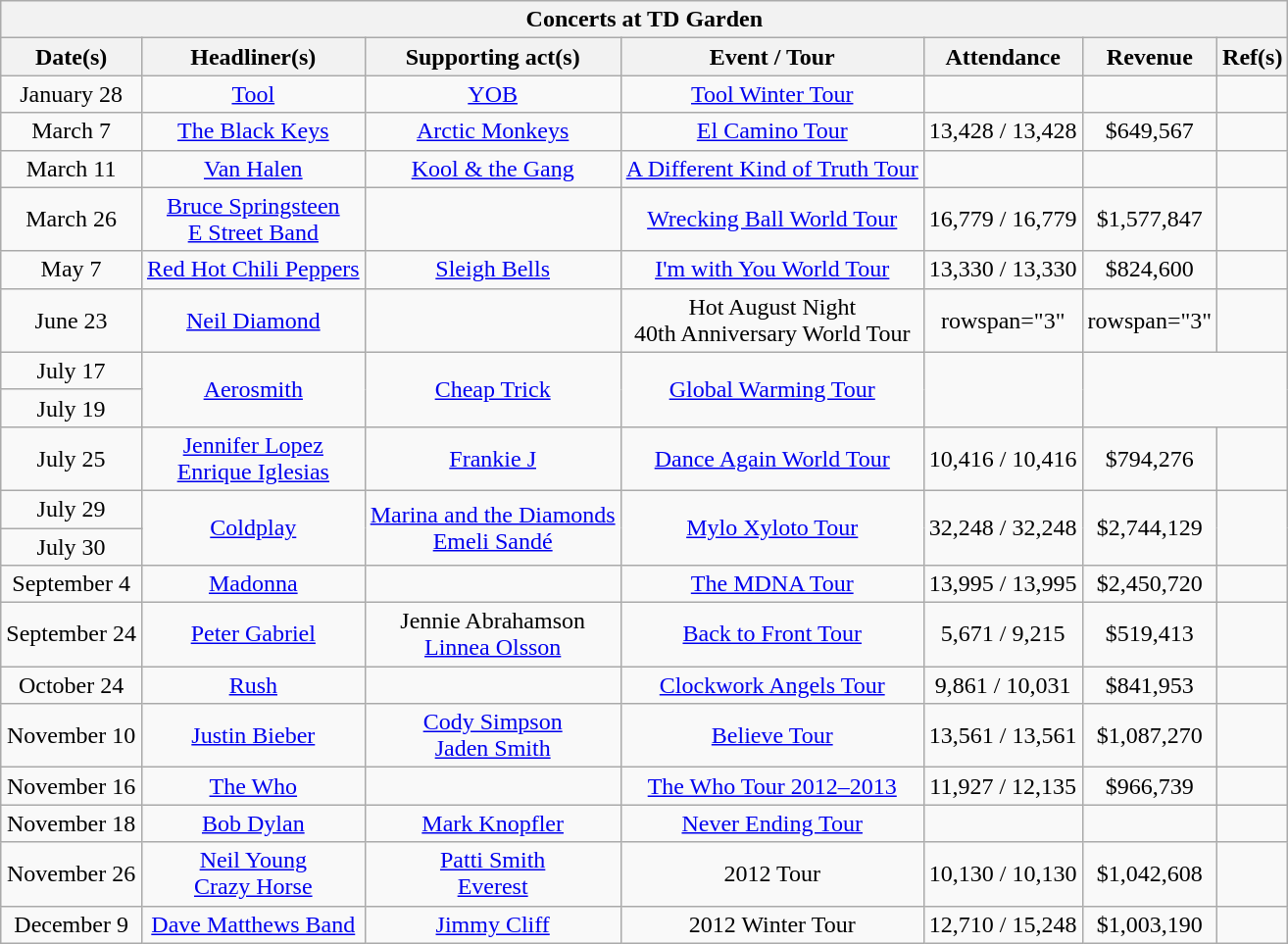<table class="wikitable mw-collapsible mw-collapsed" style="text-align:center;">
<tr>
<th colspan="7">Concerts at TD Garden</th>
</tr>
<tr>
<th>Date(s)</th>
<th>Headliner(s)</th>
<th>Supporting act(s)</th>
<th>Event / Tour</th>
<th>Attendance</th>
<th>Revenue</th>
<th>Ref(s)</th>
</tr>
<tr>
<td>January 28</td>
<td><a href='#'>Tool</a></td>
<td><a href='#'>YOB</a></td>
<td><a href='#'>Tool Winter Tour</a></td>
<td></td>
<td></td>
<td></td>
</tr>
<tr>
<td>March 7</td>
<td><a href='#'>The Black Keys</a></td>
<td><a href='#'>Arctic Monkeys</a></td>
<td><a href='#'>El Camino Tour</a></td>
<td>13,428 / 13,428</td>
<td>$649,567</td>
<td></td>
</tr>
<tr>
<td>March 11</td>
<td><a href='#'>Van Halen</a></td>
<td><a href='#'>Kool & the Gang</a></td>
<td><a href='#'>A Different Kind of Truth Tour</a></td>
<td></td>
<td></td>
<td></td>
</tr>
<tr>
<td>March 26</td>
<td><a href='#'>Bruce Springsteen</a><br><a href='#'>E Street Band</a></td>
<td></td>
<td><a href='#'>Wrecking Ball World Tour</a></td>
<td>16,779 / 16,779</td>
<td>$1,577,847</td>
<td></td>
</tr>
<tr>
<td>May 7</td>
<td><a href='#'>Red Hot Chili Peppers</a></td>
<td><a href='#'>Sleigh Bells</a></td>
<td><a href='#'>I'm with You World Tour</a></td>
<td>13,330 / 13,330</td>
<td>$824,600</td>
<td></td>
</tr>
<tr>
<td>June 23</td>
<td><a href='#'>Neil Diamond</a></td>
<td></td>
<td>Hot August Night<br>40th Anniversary World Tour</td>
<td>rowspan="3" </td>
<td>rowspan="3" </td>
<td></td>
</tr>
<tr>
<td>July 17</td>
<td rowspan="2"><a href='#'>Aerosmith</a></td>
<td rowspan="2"><a href='#'>Cheap Trick</a></td>
<td rowspan="2"><a href='#'>Global Warming Tour</a></td>
<td rowspan="2"></td>
</tr>
<tr>
<td>July 19</td>
</tr>
<tr>
<td>July 25</td>
<td><a href='#'>Jennifer Lopez</a><br><a href='#'>Enrique Iglesias</a></td>
<td><a href='#'>Frankie J</a></td>
<td><a href='#'>Dance Again World Tour</a></td>
<td>10,416 / 10,416</td>
<td>$794,276</td>
<td></td>
</tr>
<tr>
<td>July 29</td>
<td rowspan="2"><a href='#'>Coldplay</a></td>
<td rowspan="2"><a href='#'>Marina and the Diamonds</a><br><a href='#'>Emeli Sandé</a></td>
<td rowspan="2"><a href='#'>Mylo Xyloto Tour</a></td>
<td rowspan="2">32,248 / 32,248</td>
<td rowspan="2">$2,744,129</td>
<td rowspan="2"></td>
</tr>
<tr>
<td>July 30</td>
</tr>
<tr>
<td>September 4</td>
<td><a href='#'>Madonna</a></td>
<td></td>
<td><a href='#'>The MDNA Tour</a></td>
<td>13,995 / 13,995</td>
<td>$2,450,720</td>
<td></td>
</tr>
<tr>
<td>September 24</td>
<td><a href='#'>Peter Gabriel</a></td>
<td>Jennie Abrahamson<br><a href='#'>Linnea Olsson</a></td>
<td><a href='#'>Back to Front Tour</a></td>
<td>5,671 / 9,215</td>
<td>$519,413</td>
<td></td>
</tr>
<tr>
<td>October 24</td>
<td><a href='#'>Rush</a></td>
<td></td>
<td><a href='#'>Clockwork Angels Tour</a></td>
<td>9,861 / 10,031</td>
<td>$841,953</td>
<td></td>
</tr>
<tr>
<td>November 10</td>
<td><a href='#'>Justin Bieber</a></td>
<td><a href='#'>Cody Simpson</a><br><a href='#'>Jaden Smith</a></td>
<td><a href='#'>Believe Tour</a></td>
<td>13,561 / 13,561</td>
<td>$1,087,270</td>
<td></td>
</tr>
<tr>
<td>November 16</td>
<td><a href='#'>The Who</a></td>
<td></td>
<td><a href='#'>The Who Tour 2012–2013</a></td>
<td>11,927 / 12,135</td>
<td>$966,739</td>
<td></td>
</tr>
<tr>
<td>November 18</td>
<td><a href='#'>Bob Dylan</a></td>
<td><a href='#'>Mark Knopfler</a></td>
<td><a href='#'>Never Ending Tour</a></td>
<td></td>
<td></td>
<td></td>
</tr>
<tr>
<td>November 26</td>
<td><a href='#'>Neil Young</a><br><a href='#'>Crazy Horse</a></td>
<td><a href='#'>Patti Smith</a><br><a href='#'>Everest</a></td>
<td>2012 Tour</td>
<td>10,130 / 10,130</td>
<td>$1,042,608</td>
<td></td>
</tr>
<tr>
<td>December 9</td>
<td><a href='#'>Dave Matthews Band</a></td>
<td><a href='#'>Jimmy Cliff</a></td>
<td>2012 Winter Tour</td>
<td>12,710 / 15,248</td>
<td>$1,003,190</td>
<td></td>
</tr>
</table>
